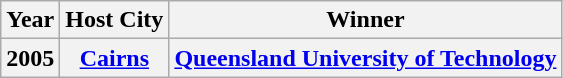<table class="wikitable">
<tr>
<th>Year</th>
<th>Host City</th>
<th>Winner</th>
</tr>
<tr>
<th>2005</th>
<th><a href='#'>Cairns</a></th>
<th><a href='#'>Queensland University of Technology</a></th>
</tr>
</table>
